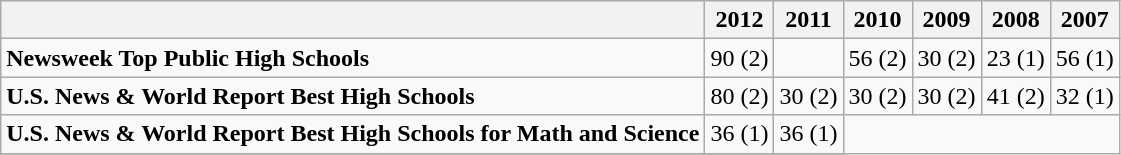<table class="wikitable">
<tr>
<th></th>
<th>2012</th>
<th>2011</th>
<th>2010</th>
<th>2009</th>
<th>2008</th>
<th>2007</th>
</tr>
<tr>
<td><strong>Newsweek Top Public High Schools</strong></td>
<td>90 (2)</td>
<td></td>
<td>56 (2)</td>
<td>30 (2)</td>
<td>23 (1)</td>
<td>56 (1)</td>
</tr>
<tr>
<td><strong>U.S. News & World Report Best High Schools</strong></td>
<td>80 (2) </td>
<td>30 (2)</td>
<td>30 (2)</td>
<td>30 (2)</td>
<td>41 (2)</td>
<td>32 (1)</td>
</tr>
<tr>
<td><strong>U.S. News & World Report Best High Schools for Math and Science</strong></td>
<td>36 (1)</td>
<td>36 (1)</td>
</tr>
<tr>
</tr>
</table>
